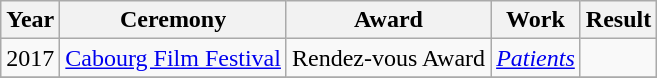<table class="wikitable sortable">
<tr>
<th>Year</th>
<th>Ceremony</th>
<th>Award</th>
<th>Work</th>
<th>Result</th>
</tr>
<tr>
<td>2017</td>
<td><a href='#'>Cabourg Film Festival</a></td>
<td>Rendez-vous Award</td>
<td><em><a href='#'>Patients</a></em></td>
<td></td>
</tr>
<tr>
</tr>
</table>
